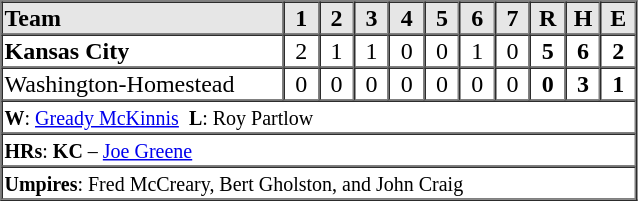<table border=1 cellspacing=0 width=425 style="margin-left:3em;">
<tr style="text-align:center; background-color:#e6e6e6;">
<th align=left width=40%>Team</th>
<th width=5%>1</th>
<th width=5%>2</th>
<th width=5%>3</th>
<th width=5%>4</th>
<th width=5%>5</th>
<th width=5%>6</th>
<th width=5%>7</th>
<th width=5%>R</th>
<th width=5%>H</th>
<th width=5%>E</th>
</tr>
<tr style="text-align:center;">
<td align=left><strong>Kansas City</strong></td>
<td>2</td>
<td>1</td>
<td>1</td>
<td>0</td>
<td>0</td>
<td>1</td>
<td>0</td>
<td><strong>5</strong></td>
<td><strong>6</strong></td>
<td><strong>2</strong></td>
</tr>
<tr style="text-align:center;">
<td align=left>Washington-Homestead</td>
<td>0</td>
<td>0</td>
<td>0</td>
<td>0</td>
<td>0</td>
<td>0</td>
<td>0</td>
<td><strong>0</strong></td>
<td><strong>3</strong></td>
<td><strong>1</strong></td>
</tr>
<tr style="text-align:left;">
<td colspan=14><small><strong>W</strong>: <a href='#'>Gready McKinnis</a>  <strong>L</strong>: Roy Partlow  </small></td>
</tr>
<tr style="text-align:left;">
<td colspan=14><small><strong>HRs</strong>: <strong>KC</strong> – <a href='#'>Joe Greene</a></small></td>
</tr>
<tr style="text-align:left;">
<td colspan=14><small><strong>Umpires</strong>: Fred McCreary, Bert Gholston, and John Craig</small></td>
</tr>
<tr style="text-align:left;">
</tr>
</table>
